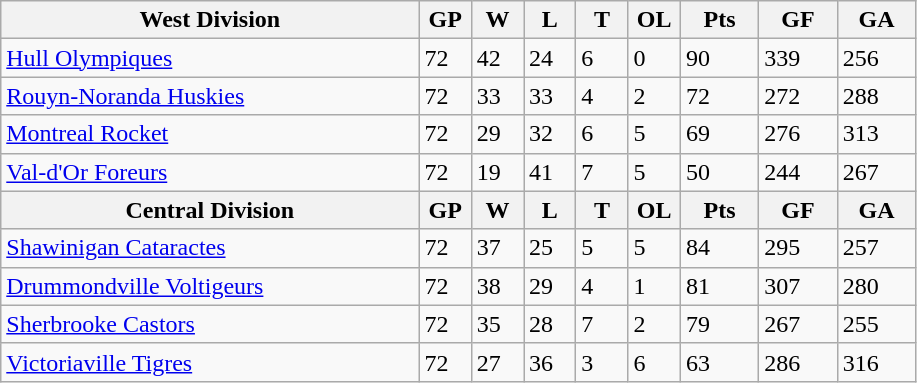<table class="wikitable">
<tr>
<th bgcolor="#DDDDFF" width="40%">West Division</th>
<th bgcolor="#DDDDFF" width="5%">GP</th>
<th bgcolor="#DDDDFF" width="5%">W</th>
<th bgcolor="#DDDDFF" width="5%">L</th>
<th bgcolor="#DDDDFF" width="5%">T</th>
<th bgcolor="#DDDDFF" width="5%">OL</th>
<th bgcolor="#DDDDFF" width="7.5%">Pts</th>
<th bgcolor="#DDDDFF" width="7.5%">GF</th>
<th bgcolor="#DDDDFF" width="7.5%">GA</th>
</tr>
<tr>
<td><a href='#'>Hull Olympiques</a></td>
<td>72</td>
<td>42</td>
<td>24</td>
<td>6</td>
<td>0</td>
<td>90</td>
<td>339</td>
<td>256</td>
</tr>
<tr>
<td><a href='#'>Rouyn-Noranda Huskies</a></td>
<td>72</td>
<td>33</td>
<td>33</td>
<td>4</td>
<td>2</td>
<td>72</td>
<td>272</td>
<td>288</td>
</tr>
<tr>
<td><a href='#'>Montreal Rocket</a></td>
<td>72</td>
<td>29</td>
<td>32</td>
<td>6</td>
<td>5</td>
<td>69</td>
<td>276</td>
<td>313</td>
</tr>
<tr>
<td><a href='#'>Val-d'Or Foreurs</a></td>
<td>72</td>
<td>19</td>
<td>41</td>
<td>7</td>
<td>5</td>
<td>50</td>
<td>244</td>
<td>267</td>
</tr>
<tr>
<th bgcolor="#DDDDFF" width="40%">Central Division</th>
<th bgcolor="#DDDDFF" width="5%">GP</th>
<th bgcolor="#DDDDFF" width="5%">W</th>
<th bgcolor="#DDDDFF" width="5%">L</th>
<th bgcolor="#DDDDFF" width="5%">T</th>
<th bgcolor="#DDDDFF" width="5%">OL</th>
<th bgcolor="#DDDDFF" width="7.5%">Pts</th>
<th bgcolor="#DDDDFF" width="7.5%">GF</th>
<th bgcolor="#DDDDFF" width="7.5%">GA</th>
</tr>
<tr>
<td><a href='#'>Shawinigan Cataractes</a></td>
<td>72</td>
<td>37</td>
<td>25</td>
<td>5</td>
<td>5</td>
<td>84</td>
<td>295</td>
<td>257</td>
</tr>
<tr>
<td><a href='#'>Drummondville Voltigeurs</a></td>
<td>72</td>
<td>38</td>
<td>29</td>
<td>4</td>
<td>1</td>
<td>81</td>
<td>307</td>
<td>280</td>
</tr>
<tr>
<td><a href='#'>Sherbrooke Castors</a></td>
<td>72</td>
<td>35</td>
<td>28</td>
<td>7</td>
<td>2</td>
<td>79</td>
<td>267</td>
<td>255</td>
</tr>
<tr>
<td><a href='#'>Victoriaville Tigres</a></td>
<td>72</td>
<td>27</td>
<td>36</td>
<td>3</td>
<td>6</td>
<td>63</td>
<td>286</td>
<td>316</td>
</tr>
</table>
